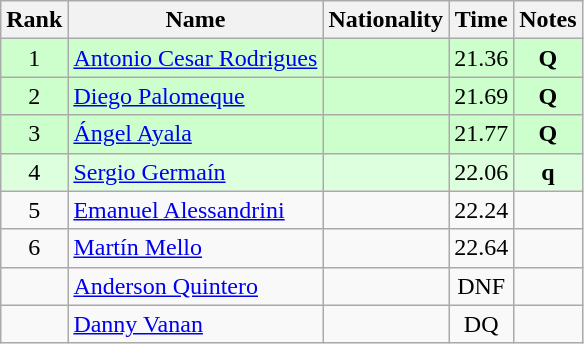<table class="wikitable sortable" style="text-align:center">
<tr>
<th>Rank</th>
<th>Name</th>
<th>Nationality</th>
<th>Time</th>
<th>Notes</th>
</tr>
<tr bgcolor=ccffcc>
<td align=center>1</td>
<td align=left><a href='#'>Antonio Cesar Rodrigues</a></td>
<td align=left></td>
<td>21.36</td>
<td><strong>Q</strong></td>
</tr>
<tr bgcolor=ccffcc>
<td align=center>2</td>
<td align=left><a href='#'>Diego Palomeque</a></td>
<td align=left></td>
<td>21.69</td>
<td><strong>Q</strong></td>
</tr>
<tr bgcolor=ccffcc>
<td align=center>3</td>
<td align=left><a href='#'>Ángel Ayala</a></td>
<td align=left></td>
<td>21.77</td>
<td><strong>Q</strong></td>
</tr>
<tr bgcolor=ddffdd>
<td align=center>4</td>
<td align=left><a href='#'>Sergio Germaín</a></td>
<td align=left></td>
<td>22.06</td>
<td><strong>q</strong></td>
</tr>
<tr>
<td align=center>5</td>
<td align=left><a href='#'>Emanuel Alessandrini</a></td>
<td align=left></td>
<td>22.24</td>
<td></td>
</tr>
<tr>
<td align=center>6</td>
<td align=left><a href='#'>Martín Mello</a></td>
<td align=left></td>
<td>22.64</td>
<td></td>
</tr>
<tr>
<td align=center></td>
<td align=left><a href='#'>Anderson Quintero</a></td>
<td align=left></td>
<td>DNF</td>
<td></td>
</tr>
<tr>
<td align=center></td>
<td align=left><a href='#'>Danny Vanan</a></td>
<td align=left></td>
<td>DQ</td>
<td></td>
</tr>
</table>
